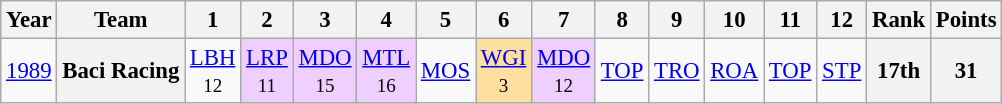<table class="wikitable" style="text-align:center; font-size:95%">
<tr>
<th>Year</th>
<th>Team</th>
<th>1</th>
<th>2</th>
<th>3</th>
<th>4</th>
<th>5</th>
<th>6</th>
<th>7</th>
<th>8</th>
<th>9</th>
<th>10</th>
<th>11</th>
<th>12</th>
<th>Rank</th>
<th>Points</th>
</tr>
<tr>
<td><a href='#'>1989</a></td>
<th>Baci Racing</th>
<td><a href='#'>LBH</a><br><small>12</small></td>
<td style="background-color:#EFCFFF"><a href='#'>LRP</a><br><small>11</small></td>
<td style="background-color:#EFCFFF"><a href='#'>MDO</a><br><small>15</small></td>
<td style="background-color:#EFCFFF"><a href='#'>MTL</a><br><small>16</small></td>
<td><a href='#'>MOS</a></td>
<td style="background-color:#FFDF9F"><a href='#'>WGI</a><br><small>3</small></td>
<td style="background-color:#EFCFFF"><a href='#'>MDO</a><br><small>12</small></td>
<td><a href='#'>TOP</a></td>
<td><a href='#'>TRO</a></td>
<td><a href='#'>ROA</a></td>
<td><a href='#'>TOP</a></td>
<td><a href='#'>STP</a></td>
<th>17th</th>
<th>31</th>
</tr>
</table>
